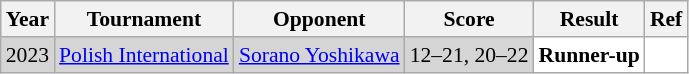<table class="sortable wikitable" style="font-size: 90%;">
<tr>
<th>Year</th>
<th>Tournament</th>
<th>Opponent</th>
<th>Score</th>
<th>Result</th>
<th>Ref</th>
</tr>
<tr style="background:#D5D5D5">
<td align="center">2023</td>
<td align="left"><a href='#'>Polish International</a></td>
<td align="left"> <a href='#'>Sorano Yoshikawa</a></td>
<td align="left">12–21, 20–22</td>
<td style="text-align:left; background:white"> <strong>Runner-up</strong></td>
<td style="text-align:center; background:white"></td>
</tr>
</table>
